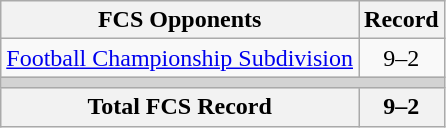<table class="wikitable">
<tr>
<th>FCS Opponents</th>
<th>Record</th>
</tr>
<tr>
<td><a href='#'>Football Championship Subdivision</a></td>
<td align=center>9–2</td>
</tr>
<tr>
<th colspan="2" style="background:lightgrey;"></th>
</tr>
<tr>
<th>Total FCS Record</th>
<th>9–2</th>
</tr>
</table>
